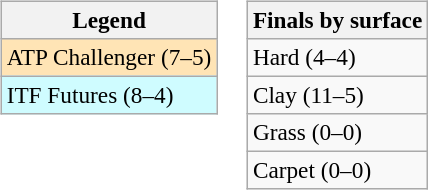<table>
<tr valign=top>
<td><br><table class=wikitable style=font-size:97%>
<tr>
<th>Legend</th>
</tr>
<tr bgcolor=moccasin>
<td>ATP Challenger (7–5)</td>
</tr>
<tr bgcolor=cffcff>
<td>ITF Futures (8–4)</td>
</tr>
</table>
</td>
<td><br><table class=wikitable style=font-size:97%>
<tr>
<th>Finals by surface</th>
</tr>
<tr>
<td>Hard (4–4)</td>
</tr>
<tr>
<td>Clay (11–5)</td>
</tr>
<tr>
<td>Grass (0–0)</td>
</tr>
<tr>
<td>Carpet (0–0)</td>
</tr>
</table>
</td>
</tr>
</table>
